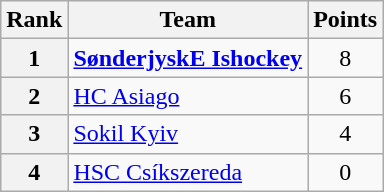<table class="wikitable" style="text-align: center;">
<tr>
<th>Rank</th>
<th>Team</th>
<th>Points</th>
</tr>
<tr>
<th>1</th>
<td style="text-align: left;"> <strong><a href='#'>SønderjyskE Ishockey</a></strong></td>
<td>8</td>
</tr>
<tr>
<th>2</th>
<td style="text-align: left;"> <a href='#'>HC Asiago</a></td>
<td>6</td>
</tr>
<tr>
<th>3</th>
<td style="text-align: left;"> <a href='#'>Sokil Kyiv</a></td>
<td>4</td>
</tr>
<tr>
<th>4</th>
<td style="text-align: left;"> <a href='#'>HSC Csíkszereda</a></td>
<td>0</td>
</tr>
</table>
